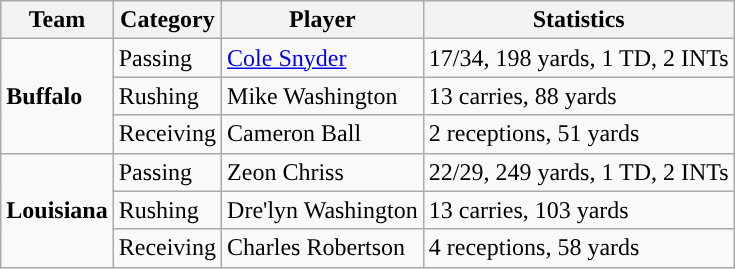<table class="wikitable" style="float: left;">
<tr>
<th>Team</th>
<th>Category</th>
<th>Player</th>
<th>Statistics</th>
</tr>
<tr>
<td rowspan=3><strong>Buffalo</strong></td>
<td>Passing</td>
<td><a href='#'>Cole Snyder</a></td>
<td>17/34, 198 yards, 1 TD, 2 INTs</td>
</tr>
<tr>
<td>Rushing</td>
<td>Mike Washington</td>
<td>13 carries, 88 yards</td>
</tr>
<tr>
<td>Receiving</td>
<td>Cameron Ball</td>
<td>2 receptions, 51 yards</td>
</tr>
<tr>
<td rowspan=3><strong>Louisiana</strong></td>
<td>Passing</td>
<td>Zeon Chriss</td>
<td>22/29, 249 yards, 1 TD, 2 INTs</td>
</tr>
<tr>
<td>Rushing</td>
<td>Dre'lyn Washington</td>
<td>13 carries, 103 yards</td>
</tr>
<tr>
<td>Receiving</td>
<td>Charles Robertson</td>
<td>4 receptions, 58 yards</td>
</tr>
</table>
